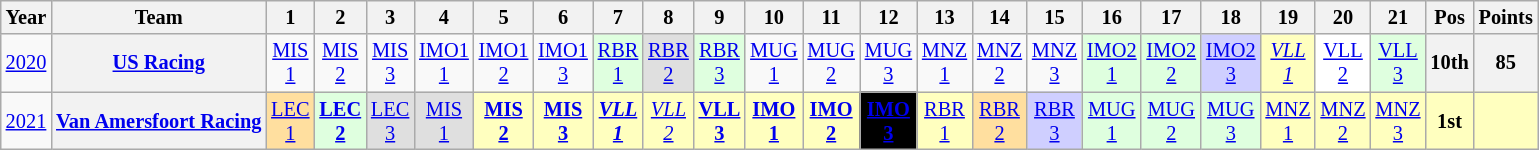<table class="wikitable" style="text-align:center; font-size:85%">
<tr>
<th>Year</th>
<th>Team</th>
<th>1</th>
<th>2</th>
<th>3</th>
<th>4</th>
<th>5</th>
<th>6</th>
<th>7</th>
<th>8</th>
<th>9</th>
<th>10</th>
<th>11</th>
<th>12</th>
<th>13</th>
<th>14</th>
<th>15</th>
<th>16</th>
<th>17</th>
<th>18</th>
<th>19</th>
<th>20</th>
<th>21</th>
<th>Pos</th>
<th>Points</th>
</tr>
<tr>
<td><a href='#'>2020</a></td>
<th nowrap><a href='#'>US Racing</a></th>
<td><a href='#'>MIS<br>1</a></td>
<td><a href='#'>MIS<br>2</a></td>
<td><a href='#'>MIS<br>3</a></td>
<td><a href='#'>IMO1<br>1</a></td>
<td><a href='#'>IMO1<br>2</a></td>
<td><a href='#'>IMO1<br>3</a></td>
<td style="background:#DFFFDF;"><a href='#'>RBR<br>1</a><br></td>
<td style="background:#DFDFDF;"><a href='#'>RBR<br>2</a><br></td>
<td style="background:#DFFFDF;"><a href='#'>RBR<br>3</a><br></td>
<td><a href='#'>MUG<br>1</a></td>
<td><a href='#'>MUG<br>2</a></td>
<td><a href='#'>MUG<br>3</a></td>
<td><a href='#'>MNZ<br>1</a></td>
<td><a href='#'>MNZ<br>2</a></td>
<td><a href='#'>MNZ<br>3</a></td>
<td style="background:#DFFFDF;"><a href='#'>IMO2<br>1</a><br></td>
<td style="background:#DFFFDF;"><a href='#'>IMO2<br>2</a><br></td>
<td style="background:#CFCFFF;"><a href='#'>IMO2<br>3</a><br></td>
<td style="background:#FFFFBF;"><em><a href='#'>VLL<br>1</a></em><br></td>
<td style="background:#FFFFFF;"><a href='#'>VLL<br>2</a><br></td>
<td style="background:#DFFFDF;"><a href='#'>VLL<br>3</a><br></td>
<th>10th</th>
<th>85</th>
</tr>
<tr>
<td><a href='#'>2021</a></td>
<th nowrap><a href='#'>Van Amersfoort Racing</a></th>
<td style="background:#FFDF9F;"><a href='#'>LEC<br>1</a><br></td>
<td style="background:#DFFFDF;"><strong><a href='#'>LEC<br>2</a></strong><br></td>
<td style="background:#DFDFDF;"><a href='#'>LEC<br>3</a><br></td>
<td style="background:#DFDFDF;"><a href='#'>MIS<br>1</a><br></td>
<td style="background:#FFFFBF;"><strong><a href='#'>MIS<br>2</a></strong><br></td>
<td style="background:#FFFFBF;"><strong><a href='#'>MIS<br>3</a></strong><br></td>
<td style="background:#FFFFBF;"><strong><em><a href='#'>VLL<br>1</a></em></strong><br></td>
<td style="background:#FFFFBF;"><em><a href='#'>VLL<br>2</a></em><br></td>
<td style="background:#FFFFBF;"><strong><a href='#'>VLL<br>3</a></strong><br></td>
<td style="background:#FFFFBF;"><strong><a href='#'>IMO<br>1</a></strong><br></td>
<td style="background:#FFFFBF;"><strong><a href='#'>IMO<br>2</a></strong><br></td>
<td style="background:#000000;color:white"><strong><a href='#'><span>IMO<br>3</span></a></strong><br></td>
<td style="background:#FFFFBF;"><a href='#'>RBR<br>1</a><br></td>
<td style="background:#FFDF9F;"><a href='#'>RBR<br>2</a><br></td>
<td style="background:#CFCFFF;"><a href='#'>RBR<br>3</a><br></td>
<td style="background:#DFFFDF;"><a href='#'>MUG<br>1</a><br></td>
<td style="background:#DFFFDF;"><a href='#'>MUG<br>2</a><br></td>
<td style="background:#DFFFDF;"><a href='#'>MUG<br>3</a><br></td>
<td style="background:#FFFFBF;"><a href='#'>MNZ<br>1</a><br></td>
<td style="background:#FFFFBF;"><a href='#'>MNZ<br>2</a><br></td>
<td style="background:#FFFFBF;"><a href='#'>MNZ<br>3</a><br></td>
<th style="background:#FFFFBF;">1st</th>
<th style="background:#FFFFBF;"></th>
</tr>
</table>
